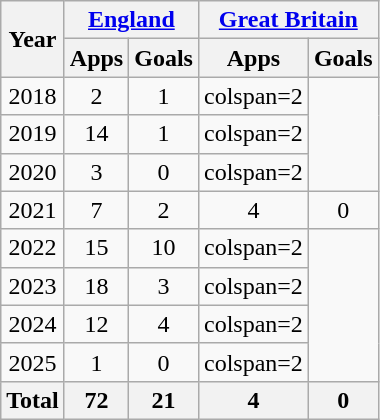<table class="wikitable" style="text-align:center">
<tr>
<th rowspan=2>Year</th>
<th colspan=2><a href='#'>England</a></th>
<th colspan=2><a href='#'>Great Britain</a></th>
</tr>
<tr>
<th>Apps</th>
<th>Goals</th>
<th>Apps</th>
<th>Goals</th>
</tr>
<tr>
<td>2018</td>
<td>2</td>
<td>1</td>
<td>colspan=2</td>
</tr>
<tr>
<td>2019</td>
<td>14</td>
<td>1</td>
<td>colspan=2</td>
</tr>
<tr>
<td>2020</td>
<td>3</td>
<td>0</td>
<td>colspan=2</td>
</tr>
<tr>
<td>2021</td>
<td>7</td>
<td>2</td>
<td>4</td>
<td>0</td>
</tr>
<tr>
<td>2022</td>
<td>15</td>
<td>10</td>
<td>colspan=2</td>
</tr>
<tr>
<td>2023</td>
<td>18</td>
<td>3</td>
<td>colspan=2</td>
</tr>
<tr>
<td>2024</td>
<td>12</td>
<td>4</td>
<td>colspan=2</td>
</tr>
<tr>
<td>2025</td>
<td>1</td>
<td>0</td>
<td>colspan=2</td>
</tr>
<tr>
<th>Total</th>
<th>72</th>
<th>21</th>
<th>4</th>
<th>0</th>
</tr>
</table>
